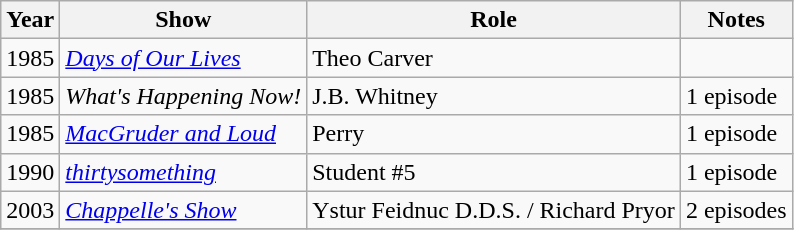<table class="wikitable sortable">
<tr>
<th>Year</th>
<th>Show</th>
<th>Role</th>
<th>Notes</th>
</tr>
<tr>
<td>1985</td>
<td><em><a href='#'>Days of Our Lives</a></em></td>
<td>Theo Carver</td>
<td></td>
</tr>
<tr>
<td>1985</td>
<td><em>What's Happening Now! </em></td>
<td>J.B. Whitney</td>
<td>1 episode</td>
</tr>
<tr>
<td>1985</td>
<td><em><a href='#'>MacGruder and Loud</a></em></td>
<td>Perry</td>
<td>1 episode</td>
</tr>
<tr>
<td>1990</td>
<td><em><a href='#'>thirtysomething</a></em></td>
<td>Student #5</td>
<td>1 episode</td>
</tr>
<tr>
<td>2003</td>
<td><em><a href='#'>Chappelle's Show</a></em></td>
<td>Ystur Feidnuc D.D.S. / Richard Pryor</td>
<td>2 episodes</td>
</tr>
<tr>
</tr>
</table>
